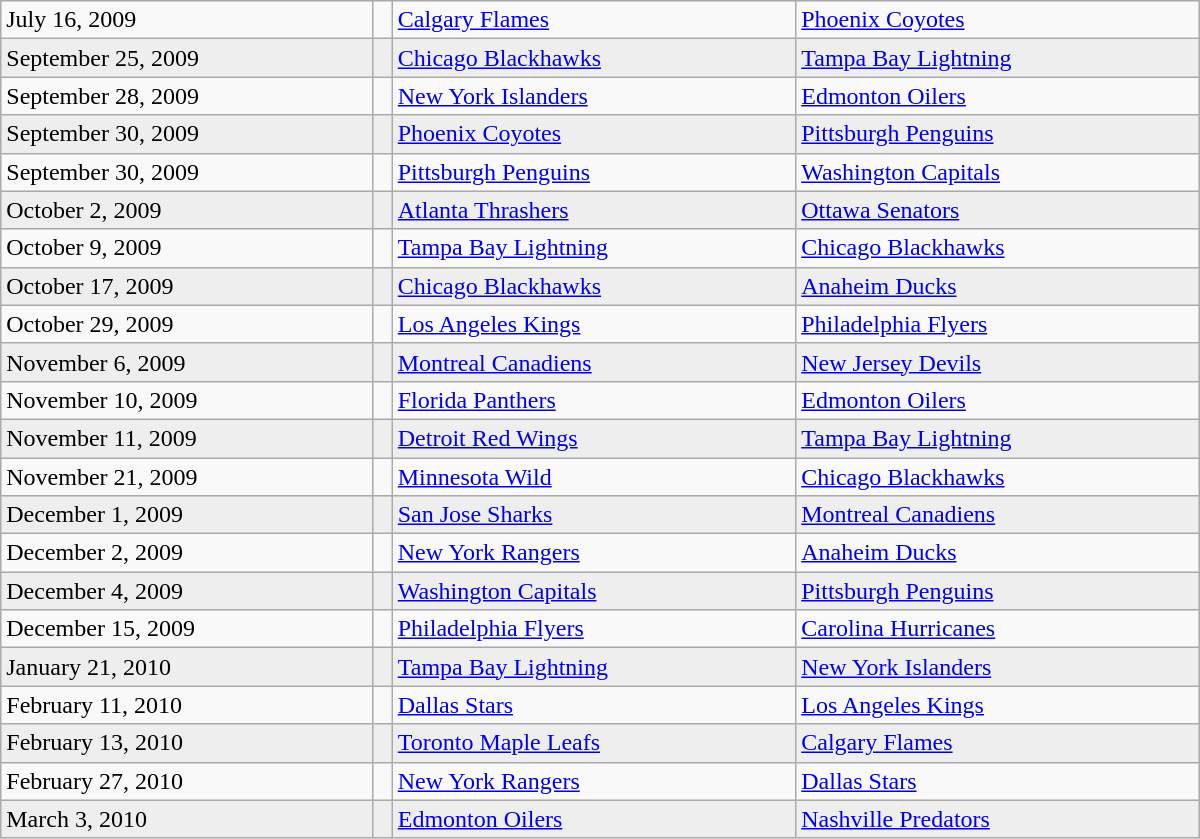<table class="wikitable sortable" style="border:1px solid #999999; width:800px;">
<tr>
<td>July 16, 2009</td>
<td></td>
<td><a href='#'>Calgary Flames</a></td>
<td><a href='#'>Phoenix Coyotes</a></td>
</tr>
<tr bgcolor="eeeeee">
<td>September 25, 2009</td>
<td></td>
<td><a href='#'>Chicago Blackhawks</a></td>
<td><a href='#'>Tampa Bay Lightning</a></td>
</tr>
<tr>
<td>September 28, 2009</td>
<td></td>
<td><a href='#'>New York Islanders</a></td>
<td><a href='#'>Edmonton Oilers</a></td>
</tr>
<tr bgcolor="eeeeee">
<td>September 30, 2009</td>
<td></td>
<td><a href='#'>Phoenix Coyotes</a></td>
<td><a href='#'>Pittsburgh Penguins</a></td>
</tr>
<tr>
<td>September 30, 2009</td>
<td></td>
<td><a href='#'>Pittsburgh Penguins</a></td>
<td><a href='#'>Washington Capitals</a></td>
</tr>
<tr bgcolor="eeeeee">
<td>October 2, 2009</td>
<td></td>
<td><a href='#'>Atlanta Thrashers</a></td>
<td><a href='#'>Ottawa Senators</a></td>
</tr>
<tr>
<td>October 9, 2009</td>
<td></td>
<td><a href='#'>Tampa Bay Lightning</a></td>
<td><a href='#'>Chicago Blackhawks</a></td>
</tr>
<tr bgcolor="eeeeee">
<td>October 17, 2009</td>
<td></td>
<td><a href='#'>Chicago Blackhawks</a></td>
<td><a href='#'>Anaheim Ducks</a></td>
</tr>
<tr>
<td>October 29, 2009</td>
<td></td>
<td><a href='#'>Los Angeles Kings</a></td>
<td><a href='#'>Philadelphia Flyers</a></td>
</tr>
<tr bgcolor="eeeeee">
<td>November 6, 2009</td>
<td></td>
<td><a href='#'>Montreal Canadiens</a></td>
<td><a href='#'>New Jersey Devils</a></td>
</tr>
<tr>
<td>November 10, 2009</td>
<td></td>
<td><a href='#'>Florida Panthers</a></td>
<td><a href='#'>Edmonton Oilers</a></td>
</tr>
<tr bgcolor="eeeeee">
<td>November 11, 2009</td>
<td></td>
<td><a href='#'>Detroit Red Wings</a></td>
<td><a href='#'>Tampa Bay Lightning</a></td>
</tr>
<tr>
<td>November 21, 2009</td>
<td></td>
<td><a href='#'>Minnesota Wild</a></td>
<td><a href='#'>Chicago Blackhawks</a></td>
</tr>
<tr bgcolor="eeeeee">
<td>December 1, 2009</td>
<td></td>
<td><a href='#'>San Jose Sharks</a></td>
<td><a href='#'>Montreal Canadiens</a></td>
</tr>
<tr>
<td>December 2, 2009</td>
<td></td>
<td><a href='#'>New York Rangers</a></td>
<td><a href='#'>Anaheim Ducks</a></td>
</tr>
<tr bgcolor="eeeeee">
<td>December 4, 2009</td>
<td></td>
<td><a href='#'>Washington Capitals</a></td>
<td><a href='#'>Pittsburgh Penguins</a></td>
</tr>
<tr>
<td>December 15, 2009</td>
<td></td>
<td><a href='#'>Philadelphia Flyers</a></td>
<td><a href='#'>Carolina Hurricanes</a></td>
</tr>
<tr bgcolor="eeeeee">
<td>January 21, 2010</td>
<td></td>
<td><a href='#'>Tampa Bay Lightning</a></td>
<td><a href='#'>New York Islanders</a></td>
</tr>
<tr>
<td>February 11, 2010</td>
<td></td>
<td><a href='#'>Dallas Stars</a></td>
<td><a href='#'>Los Angeles Kings</a></td>
</tr>
<tr bgcolor="eeeeee">
<td>February 13, 2010</td>
<td></td>
<td><a href='#'>Toronto Maple Leafs</a></td>
<td><a href='#'>Calgary Flames</a></td>
</tr>
<tr>
<td>February 27, 2010</td>
<td></td>
<td><a href='#'>New York Rangers</a></td>
<td><a href='#'>Dallas Stars</a></td>
</tr>
<tr bgcolor="eeeeee">
<td>March 3, 2010</td>
<td></td>
<td><a href='#'>Edmonton Oilers</a></td>
<td><a href='#'>Nashville Predators</a></td>
</tr>
</table>
